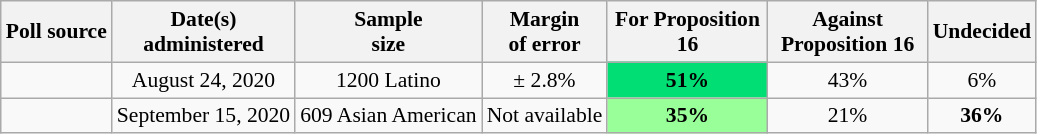<table class="wikitable" style="font-size:90%;text-align:center;">
<tr>
<th>Poll source</th>
<th>Date(s)<br>administered</th>
<th>Sample<br>size</th>
<th>Margin<br>of error</th>
<th style="width:100px;">For Proposition 16</th>
<th style="width:100px;">Against Proposition 16</th>
<th>Undecided</th>
</tr>
<tr>
<td style="text-align:left;"></td>
<td>August 24, 2020</td>
<td>1200 Latino </td>
<td>± 2.8%</td>
<td style="background: rgb(1,223,116);"><strong>51%</strong></td>
<td>43%</td>
<td>6%</td>
</tr>
<tr>
<td style="text-align:left;"></td>
<td>September 15, 2020</td>
<td>609 Asian American </td>
<td>Not available</td>
<td style="background: rgb(153, 255, 153);"><strong>35%</strong></td>
<td>21%</td>
<td><strong>36%</strong></td>
</tr>
</table>
